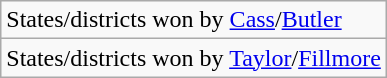<table class="wikitable">
<tr>
<td>States/districts won by <a href='#'>Cass</a>/<a href='#'>Butler</a></td>
</tr>
<tr>
<td>States/districts won by <a href='#'>Taylor</a>/<a href='#'>Fillmore</a></td>
</tr>
</table>
